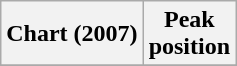<table class="wikitable sortable plainrowheaders" style="text-align:center">
<tr>
<th scope="col">Chart (2007)</th>
<th scope="col">Peak<br> position</th>
</tr>
<tr>
</tr>
</table>
